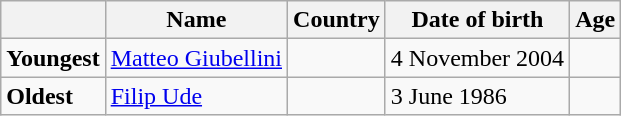<table class="wikitable">
<tr>
<th></th>
<th><strong>Name</strong></th>
<th><strong>Country</strong></th>
<th><strong>Date of birth</strong></th>
<th><strong>Age</strong></th>
</tr>
<tr>
<td><strong>Youngest</strong></td>
<td><a href='#'>Matteo Giubellini</a></td>
<td></td>
<td>4 November 2004</td>
<td></td>
</tr>
<tr>
<td><strong>Oldest</strong></td>
<td><a href='#'>Filip Ude</a></td>
<td></td>
<td>3 June 1986</td>
<td></td>
</tr>
</table>
